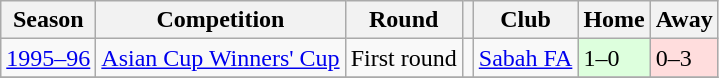<table class="wikitable">
<tr>
<th>Season</th>
<th>Competition</th>
<th>Round</th>
<th></th>
<th>Club</th>
<th>Home</th>
<th>Away</th>
</tr>
<tr>
<td><a href='#'>1995–96</a></td>
<td><a href='#'>Asian Cup Winners' Cup</a></td>
<td>First round</td>
<td></td>
<td><a href='#'>Sabah FA</a></td>
<td style="background:#dfd;">1–0</td>
<td style="background:#fdd;">0–3</td>
</tr>
<tr>
</tr>
</table>
